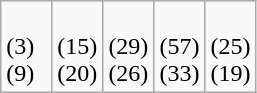<table class=wikitable>
<tr>
<td width=20%><br> (3)<br> (9)</td>
<td width=20%><br> (15)<br> (20)</td>
<td width=20%><br> (29)<br> (26)</td>
<td width=20%><br> (57)<br> (33)</td>
<td width=20%><br> (25)<br> (19)</td>
</tr>
</table>
